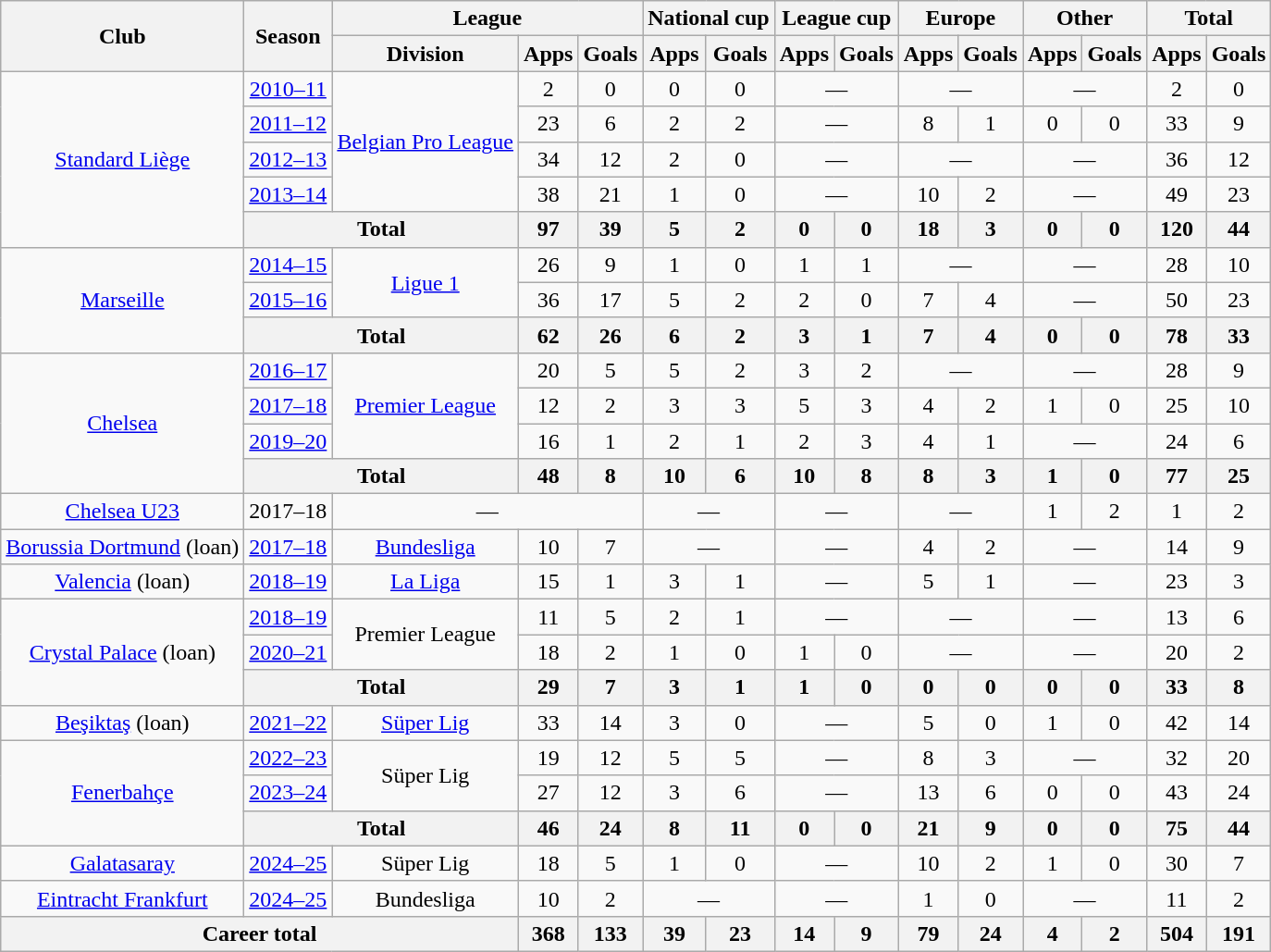<table class="wikitable" style="text-align: center;">
<tr>
<th rowspan="2">Club</th>
<th rowspan="2">Season</th>
<th colspan="3">League</th>
<th colspan="2">National cup</th>
<th colspan="2">League cup</th>
<th colspan="2">Europe</th>
<th colspan="2">Other</th>
<th colspan="2">Total</th>
</tr>
<tr>
<th>Division</th>
<th>Apps</th>
<th>Goals</th>
<th>Apps</th>
<th>Goals</th>
<th>Apps</th>
<th>Goals</th>
<th>Apps</th>
<th>Goals</th>
<th>Apps</th>
<th>Goals</th>
<th>Apps</th>
<th>Goals</th>
</tr>
<tr>
<td rowspan="5"><a href='#'>Standard Liège</a></td>
<td><a href='#'>2010–11</a></td>
<td rowspan="4"><a href='#'>Belgian Pro League</a></td>
<td>2</td>
<td>0</td>
<td>0</td>
<td>0</td>
<td colspan="2">—</td>
<td colspan="2">—</td>
<td colspan="2">—</td>
<td>2</td>
<td>0</td>
</tr>
<tr>
<td><a href='#'>2011–12</a></td>
<td>23</td>
<td>6</td>
<td>2</td>
<td>2</td>
<td colspan="2">—</td>
<td>8</td>
<td>1</td>
<td>0</td>
<td>0</td>
<td>33</td>
<td>9</td>
</tr>
<tr>
<td><a href='#'>2012–13</a></td>
<td>34</td>
<td>12</td>
<td>2</td>
<td>0</td>
<td colspan="2">—</td>
<td colspan="2">—</td>
<td colspan="2">—</td>
<td>36</td>
<td>12</td>
</tr>
<tr>
<td><a href='#'>2013–14</a></td>
<td>38</td>
<td>21</td>
<td>1</td>
<td>0</td>
<td colspan="2">—</td>
<td>10</td>
<td>2</td>
<td colspan="2">—</td>
<td>49</td>
<td>23</td>
</tr>
<tr>
<th colspan="2">Total</th>
<th>97</th>
<th>39</th>
<th>5</th>
<th>2</th>
<th>0</th>
<th>0</th>
<th>18</th>
<th>3</th>
<th>0</th>
<th>0</th>
<th>120</th>
<th>44</th>
</tr>
<tr>
<td rowspan="3"><a href='#'>Marseille</a></td>
<td><a href='#'>2014–15</a></td>
<td rowspan="2"><a href='#'>Ligue 1</a></td>
<td>26</td>
<td>9</td>
<td>1</td>
<td>0</td>
<td>1</td>
<td>1</td>
<td colspan="2">—</td>
<td colspan="2">—</td>
<td>28</td>
<td>10</td>
</tr>
<tr>
<td><a href='#'>2015–16</a></td>
<td>36</td>
<td>17</td>
<td>5</td>
<td>2</td>
<td>2</td>
<td>0</td>
<td>7</td>
<td>4</td>
<td colspan="2">—</td>
<td>50</td>
<td>23</td>
</tr>
<tr>
<th colspan="2">Total</th>
<th>62</th>
<th>26</th>
<th>6</th>
<th>2</th>
<th>3</th>
<th>1</th>
<th>7</th>
<th>4</th>
<th>0</th>
<th>0</th>
<th>78</th>
<th>33</th>
</tr>
<tr>
<td rowspan="4"><a href='#'>Chelsea</a></td>
<td><a href='#'>2016–17</a></td>
<td rowspan="3"><a href='#'>Premier League</a></td>
<td>20</td>
<td>5</td>
<td>5</td>
<td>2</td>
<td>3</td>
<td>2</td>
<td colspan="2">—</td>
<td colspan="2">—</td>
<td>28</td>
<td>9</td>
</tr>
<tr>
<td><a href='#'>2017–18</a></td>
<td>12</td>
<td>2</td>
<td>3</td>
<td>3</td>
<td>5</td>
<td>3</td>
<td>4</td>
<td>2</td>
<td>1</td>
<td>0</td>
<td>25</td>
<td>10</td>
</tr>
<tr>
<td><a href='#'>2019–20</a></td>
<td>16</td>
<td>1</td>
<td>2</td>
<td>1</td>
<td>2</td>
<td>3</td>
<td>4</td>
<td>1</td>
<td colspan="2">—</td>
<td>24</td>
<td>6</td>
</tr>
<tr>
<th colspan="2">Total</th>
<th>48</th>
<th>8</th>
<th>10</th>
<th>6</th>
<th>10</th>
<th>8</th>
<th>8</th>
<th>3</th>
<th>1</th>
<th>0</th>
<th>77</th>
<th>25</th>
</tr>
<tr>
<td><a href='#'>Chelsea U23</a></td>
<td>2017–18</td>
<td colspan="3">—</td>
<td colspan="2">—</td>
<td colspan="2">—</td>
<td colspan="2">—</td>
<td>1</td>
<td>2</td>
<td>1</td>
<td>2</td>
</tr>
<tr>
<td><a href='#'>Borussia Dortmund</a> (loan)</td>
<td><a href='#'>2017–18</a></td>
<td><a href='#'>Bundesliga</a></td>
<td>10</td>
<td>7</td>
<td colspan="2">—</td>
<td colspan="2">—</td>
<td>4</td>
<td>2</td>
<td colspan="2">—</td>
<td>14</td>
<td>9</td>
</tr>
<tr>
<td><a href='#'>Valencia</a> (loan)</td>
<td><a href='#'>2018–19</a></td>
<td><a href='#'>La Liga</a></td>
<td>15</td>
<td>1</td>
<td>3</td>
<td>1</td>
<td colspan="2">—</td>
<td>5</td>
<td>1</td>
<td colspan="2">—</td>
<td>23</td>
<td>3</td>
</tr>
<tr>
<td rowspan="3"><a href='#'>Crystal Palace</a> (loan)</td>
<td><a href='#'>2018–19</a></td>
<td rowspan="2">Premier League</td>
<td>11</td>
<td>5</td>
<td>2</td>
<td>1</td>
<td colspan="2">—</td>
<td colspan="2">—</td>
<td colspan="2">—</td>
<td>13</td>
<td>6</td>
</tr>
<tr>
<td><a href='#'>2020–21</a></td>
<td>18</td>
<td>2</td>
<td>1</td>
<td>0</td>
<td>1</td>
<td>0</td>
<td colspan="2">—</td>
<td colspan="2">—</td>
<td>20</td>
<td>2</td>
</tr>
<tr>
<th colspan="2">Total</th>
<th>29</th>
<th>7</th>
<th>3</th>
<th>1</th>
<th>1</th>
<th>0</th>
<th>0</th>
<th>0</th>
<th>0</th>
<th>0</th>
<th>33</th>
<th>8</th>
</tr>
<tr>
<td><a href='#'>Beşiktaş</a> (loan)</td>
<td><a href='#'>2021–22</a></td>
<td><a href='#'>Süper Lig</a></td>
<td>33</td>
<td>14</td>
<td>3</td>
<td>0</td>
<td colspan="2">—</td>
<td>5</td>
<td>0</td>
<td>1</td>
<td>0</td>
<td>42</td>
<td>14</td>
</tr>
<tr>
<td rowspan="3"><a href='#'>Fenerbahçe</a></td>
<td><a href='#'>2022–23</a></td>
<td rowspan="2">Süper Lig</td>
<td>19</td>
<td>12</td>
<td>5</td>
<td>5</td>
<td colspan="2">—</td>
<td>8</td>
<td>3</td>
<td colspan="2">—</td>
<td>32</td>
<td>20</td>
</tr>
<tr>
<td><a href='#'>2023–24</a></td>
<td>27</td>
<td>12</td>
<td>3</td>
<td>6</td>
<td colspan="2">—</td>
<td>13</td>
<td>6</td>
<td>0</td>
<td>0</td>
<td>43</td>
<td>24</td>
</tr>
<tr>
<th colspan="2">Total</th>
<th>46</th>
<th>24</th>
<th>8</th>
<th>11</th>
<th>0</th>
<th>0</th>
<th>21</th>
<th>9</th>
<th>0</th>
<th>0</th>
<th>75</th>
<th>44</th>
</tr>
<tr>
<td><a href='#'>Galatasaray</a></td>
<td><a href='#'>2024–25</a></td>
<td>Süper Lig</td>
<td>18</td>
<td>5</td>
<td>1</td>
<td>0</td>
<td colspan="2">—</td>
<td>10</td>
<td>2</td>
<td>1</td>
<td>0</td>
<td>30</td>
<td>7</td>
</tr>
<tr>
<td><a href='#'>Eintracht Frankfurt</a></td>
<td><a href='#'>2024–25</a></td>
<td>Bundesliga</td>
<td>10</td>
<td>2</td>
<td colspan="2">—</td>
<td colspan="2">—</td>
<td>1</td>
<td>0</td>
<td colspan="2">—</td>
<td>11</td>
<td>2</td>
</tr>
<tr>
<th colspan="3">Career total</th>
<th>368</th>
<th>133</th>
<th>39</th>
<th>23</th>
<th>14</th>
<th>9</th>
<th>79</th>
<th>24</th>
<th>4</th>
<th>2</th>
<th>504</th>
<th>191</th>
</tr>
</table>
